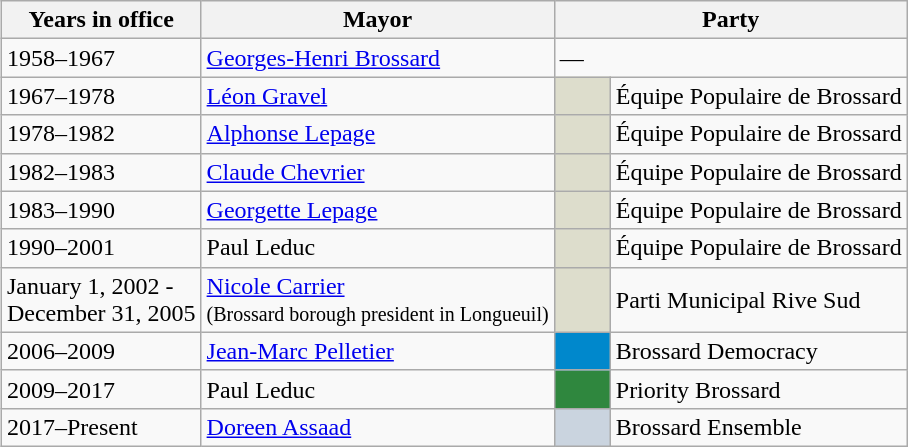<table class="wikitable" align="right">
<tr>
<th>Years in office</th>
<th>Mayor</th>
<th colspan="2">Party</th>
</tr>
<tr>
<td>1958–1967</td>
<td><a href='#'>Georges-Henri Brossard</a></td>
<td colspan="2">—</td>
</tr>
<tr>
<td>1967–1978</td>
<td><a href='#'>Léon Gravel</a></td>
<td bgcolor=#DDDDCC width="30px"> </td>
<td>Équipe Populaire de Brossard</td>
</tr>
<tr>
<td>1978–1982</td>
<td><a href='#'>Alphonse Lepage</a></td>
<td bgcolor=#DDDDCC width="30px"> </td>
<td>Équipe Populaire de Brossard</td>
</tr>
<tr>
<td>1982–1983</td>
<td><a href='#'>Claude Chevrier</a></td>
<td bgcolor=#DDDDCC width="30px"> </td>
<td>Équipe Populaire de Brossard</td>
</tr>
<tr>
<td>1983–1990</td>
<td><a href='#'>Georgette Lepage</a></td>
<td bgcolor=#DDDDCC width="30px"> </td>
<td>Équipe Populaire de Brossard</td>
</tr>
<tr>
<td>1990–2001</td>
<td>Paul Leduc</td>
<td bgcolor=#DDDDCC width="30px"> </td>
<td>Équipe Populaire de Brossard</td>
</tr>
<tr>
<td>January 1, 2002 - <br>December 31, 2005</td>
<td><a href='#'>Nicole Carrier</a><br><small>(Brossard borough president in Longueuil)</small></td>
<td bgcolor=#DDDDCC width="30px"> </td>
<td>Parti Municipal Rive Sud</td>
</tr>
<tr>
<td>2006–2009</td>
<td><a href='#'>Jean-Marc Pelletier</a></td>
<td bgcolor=#0088CC width="30px"> </td>
<td>Brossard Democracy</td>
</tr>
<tr>
<td>2009–2017</td>
<td>Paul Leduc</td>
<td bgcolor=#2F873E  width="30px"> </td>
<td>Priority Brossard</td>
</tr>
<tr>
<td>2017–Present</td>
<td><a href='#'>Doreen Assaad</a></td>
<td bgcolor=#CAD4DF width="30px"> </td>
<td>Brossard Ensemble</td>
</tr>
</table>
